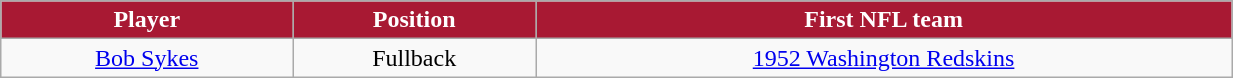<table class="wikitable" width="65%">
<tr align="center" style="background:#A81933;color:#FFFFFF;">
<td><strong>Player</strong></td>
<td><strong>Position</strong></td>
<td><strong>First NFL team</strong></td>
</tr>
<tr align="center" bgcolor="">
<td><a href='#'>Bob Sykes</a></td>
<td>Fullback</td>
<td><a href='#'>1952 Washington Redskins</a></td>
</tr>
</table>
